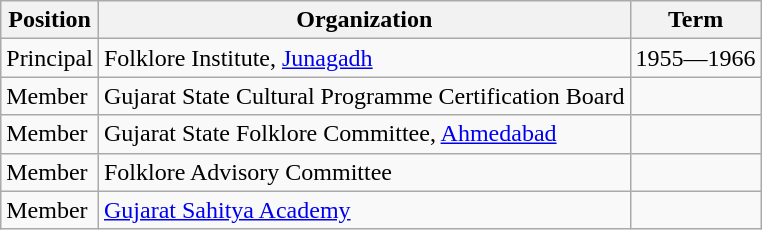<table class="wikitable">
<tr>
<th>Position</th>
<th>Organization</th>
<th>Term</th>
</tr>
<tr>
<td>Principal</td>
<td>Folklore Institute, <a href='#'>Junagadh</a></td>
<td>1955—1966</td>
</tr>
<tr>
<td>Member</td>
<td>Gujarat State Cultural Programme Certification Board</td>
<td></td>
</tr>
<tr>
<td>Member</td>
<td>Gujarat State Folklore Committee, <a href='#'>Ahmedabad</a></td>
<td></td>
</tr>
<tr>
<td>Member</td>
<td>Folklore Advisory Committee</td>
<td></td>
</tr>
<tr>
<td>Member</td>
<td><a href='#'>Gujarat Sahitya Academy</a></td>
<td></td>
</tr>
</table>
